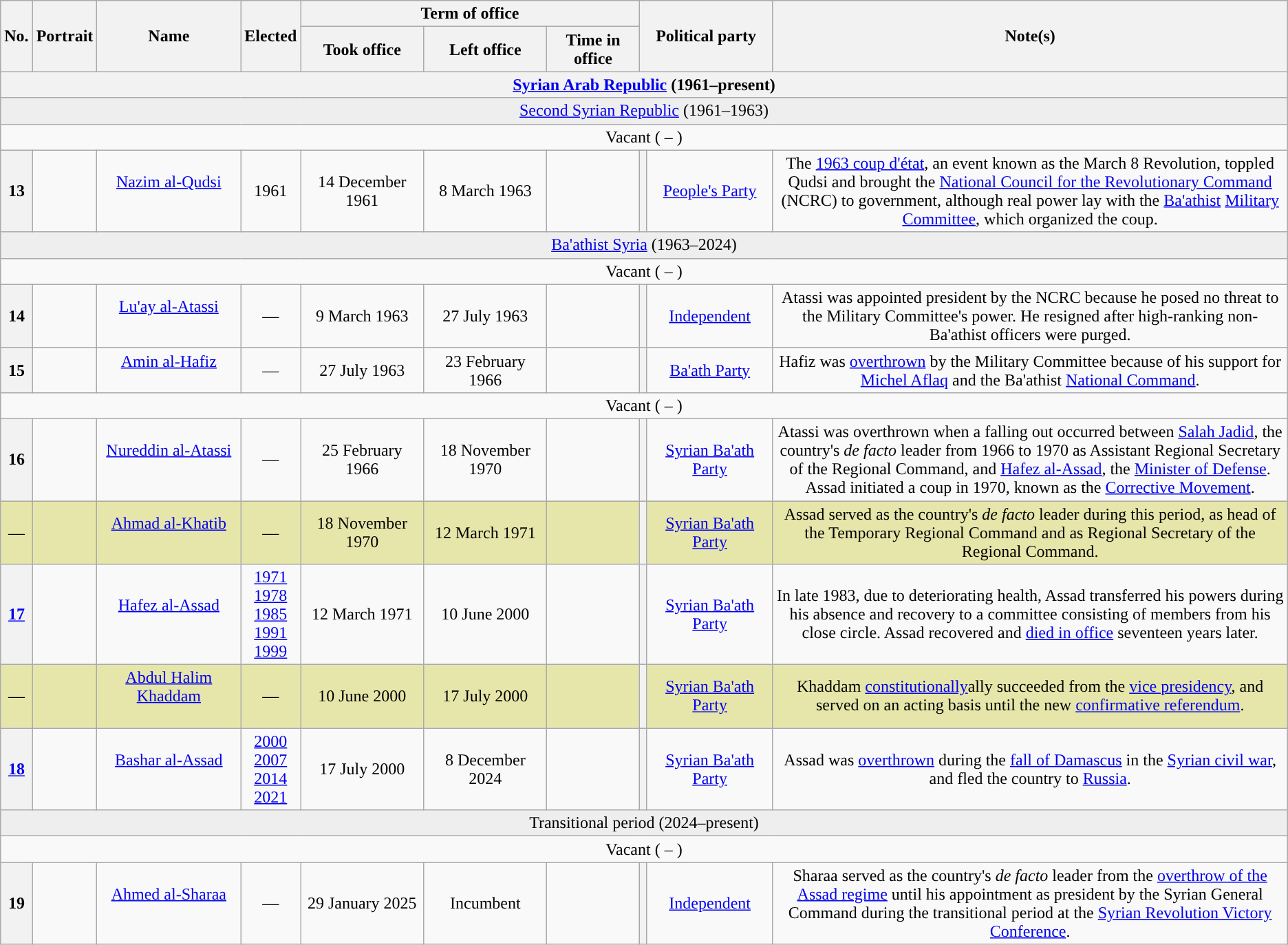<table class="wikitable" style="text-align:center">
<tr>
<th rowspan="2">No.</th>
<th rowspan="2">Portrait</th>
<th rowspan="2">Name<br></th>
<th rowspan="2">Elected</th>
<th colspan="3">Term of office</th>
<th colspan="2" rowspan="2">Political party</th>
<th rowspan="2" width="40%">Note(s)</th>
</tr>
<tr>
<th>Took office</th>
<th>Left office</th>
<th>Time in office</th>
</tr>
<tr>
<th colspan="10"><a href='#'>Syrian Arab Republic</a> (1961–present)</th>
</tr>
<tr>
<td bgcolor=#EEEEEE colspan="10"><a href='#'>Second Syrian Republic</a> (1961–1963)</td>
</tr>
<tr>
<td colspan="10">Vacant ( – )</td>
</tr>
<tr>
<th>13</th>
<td></td>
<td><a href='#'>Nazim al-Qudsi</a><br><br></td>
<td>1961</td>
<td>14 December 1961</td>
<td>8 March 1963</td>
<td></td>
<th style="background:"></th>
<td><a href='#'>People's Party</a></td>
<td>The <a href='#'>1963 coup d'état</a>, an event known as the March 8 Revolution, toppled Qudsi and brought the <a href='#'>National Council for the Revolutionary Command</a> (NCRC) to government, although real power lay with the <a href='#'>Ba'athist</a> <a href='#'>Military Committee</a>, which organized the coup.</td>
</tr>
<tr>
<td bgcolor=#EEEEEE colspan="10"><a href='#'>Ba'athist Syria</a> (1963–2024)</td>
</tr>
<tr>
<td colspan="10">Vacant ( – )</td>
</tr>
<tr>
<th>14</th>
<td></td>
<td><a href='#'>Lu'ay al-Atassi</a><br><br></td>
<td>—</td>
<td>9 March 1963</td>
<td>27 July 1963</td>
<td></td>
<th style="background:"></th>
<td><a href='#'>Independent</a></td>
<td>Atassi was appointed president by the NCRC because he posed no threat to the Military Committee's power. He resigned after high-ranking non-Ba'athist officers were purged.</td>
</tr>
<tr>
<th>15</th>
<td></td>
<td><a href='#'>Amin al-Hafiz</a><br><br></td>
<td>—</td>
<td>27 July 1963</td>
<td>23 February 1966</td>
<td></td>
<th style="background:"></th>
<td><a href='#'>Ba'ath Party</a><br></td>
<td>Hafiz was <a href='#'>overthrown</a> by the Military Committee because of his support for <a href='#'>Michel Aflaq</a> and the Ba'athist <a href='#'>National Command</a>.</td>
</tr>
<tr>
<td colspan="10">Vacant ( – )</td>
</tr>
<tr>
<th>16</th>
<td></td>
<td><a href='#'>Nureddin al-Atassi</a><br><br></td>
<td>—</td>
<td>25 February 1966</td>
<td>18 November 1970</td>
<td></td>
<th style="background:"></th>
<td><a href='#'>Syrian Ba'ath Party</a><br></td>
<td>Atassi was overthrown when a falling out occurred between <a href='#'>Salah Jadid</a>, the country's <em>de facto</em> leader from 1966 to 1970 as Assistant Regional Secretary of the Regional Command, and <a href='#'>Hafez al-Assad</a>, the <a href='#'>Minister of Defense</a>. Assad initiated a coup in 1970, known as the <a href='#'>Corrective Movement</a>.</td>
</tr>
<tr style="background-color:#E6E6AA">
<td>—</td>
<td></td>
<td><a href='#'>Ahmad al-Khatib</a><br><br></td>
<td>—</td>
<td>18 November 1970</td>
<td>12 March 1971</td>
<td></td>
<th style="background:"></th>
<td><a href='#'>Syrian Ba'ath Party</a><br></td>
<td>Assad served as the country's <em>de facto</em> leader during this period, as head of the Temporary Regional Command and as Regional Secretary of the Regional Command.</td>
</tr>
<tr>
<th><a href='#'>17</a></th>
<td></td>
<td><a href='#'>Hafez al-Assad</a><br><br></td>
<td><a href='#'>1971</a><br><a href='#'>1978</a><br><a href='#'>1985</a><br><a href='#'>1991</a><br><a href='#'>1999</a></td>
<td>12 March 1971</td>
<td>10 June 2000</td>
<td></td>
<th style="background:"></th>
<td><a href='#'>Syrian Ba'ath Party</a><br></td>
<td>In late 1983, due to deteriorating health, Assad transferred his powers during his absence and recovery to a committee consisting of members from his close circle. Assad recovered and <a href='#'>died in office</a> seventeen years later.</td>
</tr>
<tr style="background-color:#E6E6AA">
<td>—</td>
<td></td>
<td><a href='#'>Abdul Halim Khaddam</a><br><br></td>
<td>—</td>
<td>10 June 2000</td>
<td>17 July 2000</td>
<td></td>
<th style="background:"></th>
<td><a href='#'>Syrian Ba'ath Party</a><br></td>
<td>Khaddam <a href='#'>constitutionally</a>ally succeeded from the <a href='#'>vice presidency</a>, and served on an acting basis until the new <a href='#'>confirmative referendum</a>.</td>
</tr>
<tr>
<th><a href='#'>18</a></th>
<td></td>
<td><a href='#'>Bashar al-Assad</a><br><br></td>
<td><a href='#'>2000</a><br><a href='#'>2007</a><br><a href='#'>2014</a><br><a href='#'>2021</a></td>
<td>17 July 2000</td>
<td>8 December 2024</td>
<td></td>
<th style="background:"></th>
<td><a href='#'>Syrian Ba'ath Party</a><br></td>
<td>Assad was <a href='#'>overthrown</a> during the <a href='#'>fall of Damascus</a> in the <a href='#'>Syrian civil war</a>, and fled the country to <a href='#'>Russia</a>.</td>
</tr>
<tr>
<td bgcolor=#EEEEEE colspan="10">Transitional period (2024–present)</td>
</tr>
<tr>
<td colspan="10">Vacant ( – )</td>
</tr>
<tr>
<th>19</th>
<td></td>
<td><a href='#'>Ahmed al-Sharaa</a><br><br></td>
<td>—</td>
<td>29 January 2025</td>
<td>Incumbent</td>
<td></td>
<th style="background:"></th>
<td><a href='#'>Independent</a></td>
<td>Sharaa served as the country's <em>de facto</em> leader from the <a href='#'>overthrow of the Assad regime</a> until his appointment as president by the Syrian General Command during the transitional period at the <a href='#'>Syrian Revolution Victory Conference</a>.</td>
</tr>
</table>
